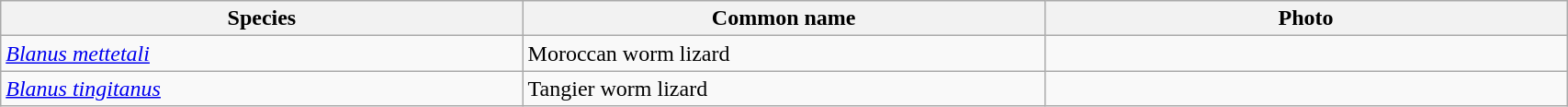<table width=90% class="wikitable">
<tr>
<th width=25%>Species</th>
<th width=25%>Common name</th>
<th width=25%>Photo</th>
</tr>
<tr>
<td><em><a href='#'>Blanus mettetali</a></em> </td>
<td>Moroccan worm lizard</td>
<td></td>
</tr>
<tr>
<td><em><a href='#'>Blanus tingitanus</a></em> </td>
<td>Tangier worm lizard</td>
<td></td>
</tr>
</table>
